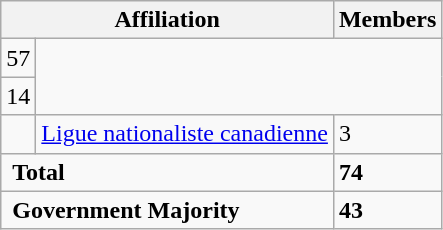<table class="wikitable">
<tr>
<th colspan="2">Affiliation</th>
<th>Members</th>
</tr>
<tr>
<td>57</td>
</tr>
<tr>
<td>14</td>
</tr>
<tr>
<td></td>
<td><a href='#'>Ligue nationaliste canadienne</a></td>
<td>3</td>
</tr>
<tr>
<td colspan="2" style="text-align:left;"> <strong>Total</strong><br></td>
<td><strong>74</strong></td>
</tr>
<tr>
<td colspan="2" style="text-align:left;"> <strong>Government Majority</strong><br></td>
<td><strong>43</strong></td>
</tr>
</table>
